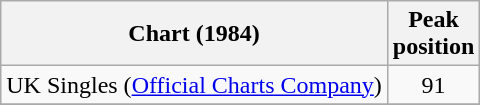<table class="wikitable sortable">
<tr>
<th align="left">Chart (1984)</th>
<th style="text-align:center;">Peak<br>position</th>
</tr>
<tr>
<td align="left">UK Singles (<a href='#'>Official Charts Company</a>)</td>
<td style="text-align:center;">91</td>
</tr>
<tr>
</tr>
</table>
